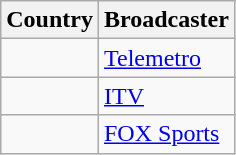<table class="wikitable">
<tr>
<th align=center>Country</th>
<th align=center>Broadcaster</th>
</tr>
<tr>
<td></td>
<td><a href='#'>Telemetro</a></td>
</tr>
<tr>
<td></td>
<td><a href='#'>ITV</a></td>
</tr>
<tr>
<td></td>
<td><a href='#'>FOX Sports</a></td>
</tr>
</table>
